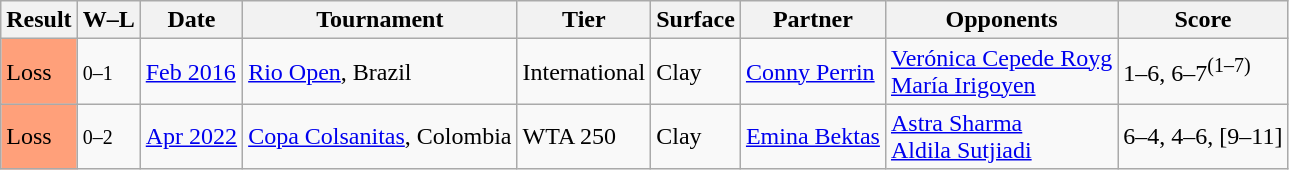<table class="sortable wikitable">
<tr>
<th>Result</th>
<th class="unsortable">W–L</th>
<th>Date</th>
<th>Tournament</th>
<th>Tier</th>
<th>Surface</th>
<th>Partner</th>
<th>Opponents</th>
<th class="unsortable">Score</th>
</tr>
<tr>
<td style="background:#ffa07a;">Loss</td>
<td><small>0–1</small></td>
<td><a href='#'>Feb 2016</a></td>
<td><a href='#'>Rio Open</a>, Brazil</td>
<td>International</td>
<td>Clay</td>
<td> <a href='#'>Conny Perrin</a></td>
<td> <a href='#'>Verónica Cepede Royg</a> <br>  <a href='#'>María Irigoyen</a></td>
<td>1–6, 6–7<sup>(1–7)</sup></td>
</tr>
<tr>
<td style=background:#ffa07a;">Loss</td>
<td><small>0–2</small></td>
<td><a href='#'>Apr 2022</a></td>
<td><a href='#'>Copa Colsanitas</a>, Colombia</td>
<td>WTA 250</td>
<td>Clay</td>
<td> <a href='#'>Emina Bektas</a></td>
<td> <a href='#'>Astra Sharma</a> <br>  <a href='#'>Aldila Sutjiadi</a></td>
<td>6–4, 4–6, [9–11]</td>
</tr>
</table>
